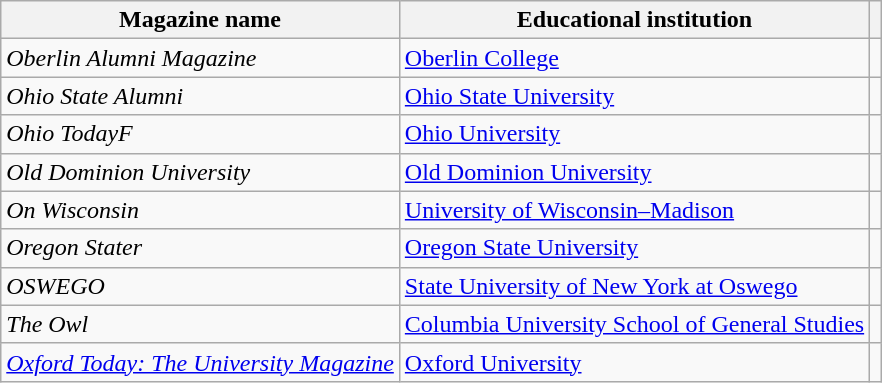<table class="wikitable">
<tr>
<th>Magazine name</th>
<th>Educational institution</th>
<th></th>
</tr>
<tr>
<td><em>Oberlin Alumni Magazine</em></td>
<td><a href='#'>Oberlin College</a></td>
<td></td>
</tr>
<tr>
<td><em>Ohio State Alumni</em></td>
<td><a href='#'>Ohio State University</a></td>
<td></td>
</tr>
<tr>
<td><em>Ohio TodayF</em></td>
<td><a href='#'>Ohio University</a></td>
<td></td>
</tr>
<tr>
<td><em>Old Dominion University</em></td>
<td><a href='#'>Old Dominion University</a></td>
<td></td>
</tr>
<tr>
<td><em>On Wisconsin</em></td>
<td><a href='#'>University of Wisconsin–Madison</a></td>
<td></td>
</tr>
<tr>
<td><em>Oregon Stater</em></td>
<td><a href='#'>Oregon State University</a></td>
<td></td>
</tr>
<tr>
<td><em>OSWEGO</em></td>
<td><a href='#'>State University of New York at Oswego</a></td>
<td></td>
</tr>
<tr>
<td><em>The Owl</em></td>
<td><a href='#'>Columbia University School of General Studies</a></td>
<td></td>
</tr>
<tr>
<td><em><a href='#'>Oxford Today: The University Magazine</a></em></td>
<td><a href='#'>Oxford University</a></td>
<td></td>
</tr>
</table>
